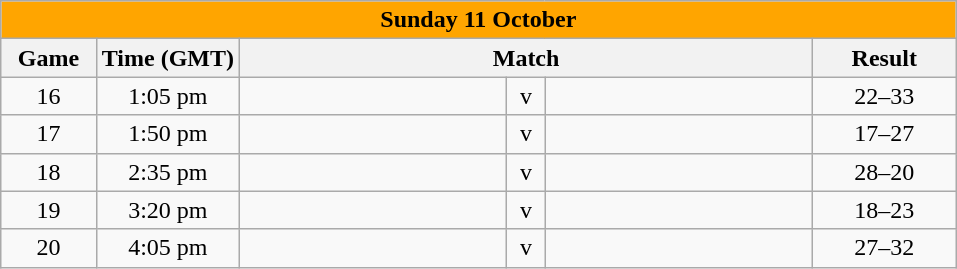<table class="wikitable" style="text-align:center">
<tr>
<th colspan="6" style="background:orange">Sunday 11 October</th>
</tr>
<tr>
<th width=10%>Game</th>
<th width=15%>Time (GMT)</th>
<th width=60% colspan="3">Match</th>
<th width=15%>Result</th>
</tr>
<tr>
<td>16</td>
<td>1:05 pm</td>
<td width=28%></td>
<td width=4%>v</td>
<td width=28%><strong></strong></td>
<td>22–33</td>
</tr>
<tr>
<td>17</td>
<td>1:50 pm</td>
<td></td>
<td>v</td>
<td><strong></strong></td>
<td>17–27</td>
</tr>
<tr>
<td>18</td>
<td>2:35 pm</td>
<td><strong></strong></td>
<td>v</td>
<td></td>
<td>28–20</td>
</tr>
<tr>
<td>19</td>
<td>3:20 pm</td>
<td></td>
<td>v</td>
<td><strong></strong></td>
<td>18–23</td>
</tr>
<tr>
<td>20</td>
<td>4:05 pm</td>
<td></td>
<td>v</td>
<td><strong></strong></td>
<td>27–32</td>
</tr>
</table>
